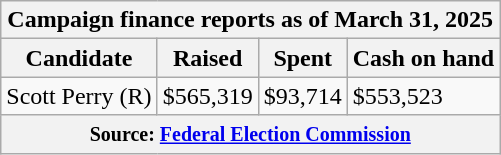<table class="wikitable sortable">
<tr>
<th colspan=4>Campaign finance reports as of March 31, 2025</th>
</tr>
<tr style="text-align:center;">
<th>Candidate</th>
<th>Raised</th>
<th>Spent</th>
<th>Cash on hand</th>
</tr>
<tr>
<td>Scott Perry (R)</td>
<td>$565,319</td>
<td>$93,714</td>
<td>$553,523</td>
</tr>
<tr>
<th colspan="4"><small>Source: <a href='#'>Federal Election Commission</a></small></th>
</tr>
</table>
